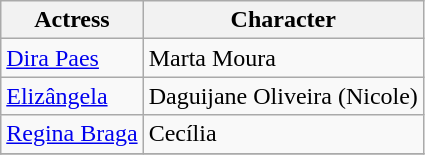<table class="wikitable sortable">
<tr>
<th>Actress</th>
<th>Character</th>
</tr>
<tr>
<td><a href='#'>Dira Paes</a></td>
<td>Marta Moura</td>
</tr>
<tr>
<td><a href='#'>Elizângela</a></td>
<td>Daguijane Oliveira (Nicole)</td>
</tr>
<tr>
<td><a href='#'>Regina Braga</a></td>
<td>Cecília</td>
</tr>
<tr>
</tr>
</table>
